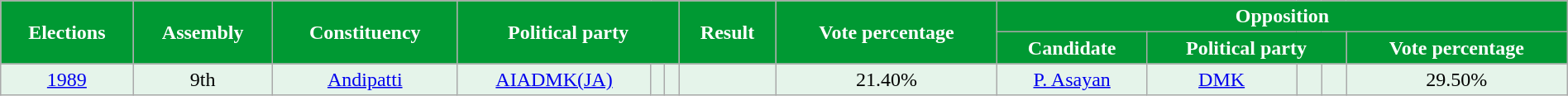<table class="wikitable sortable" style="width:100%;background:#E5F4EA;text-align:center">
<tr>
<th style="background-color:#009933;color:white"rowspan=2>Elections</th>
<th style="background-color:#009933;color:white"rowspan=2>Assembly</th>
<th style="background-color:#009933;color:white"rowspan=2>Constituency</th>
<th style="background-color:#009933;color:white"colspan=3 rowspan=2>Political party</th>
<th style="background-color:#009933;color:white"rowspan=2>Result</th>
<th style="background-color:#009933;color:white"rowspan=2>Vote percentage</th>
<th style="background-color:#009933;color:white"colspan=5>Opposition</th>
</tr>
<tr>
<th style="background-color:#009933;color:white">Candidate</th>
<th style="background-color:#009933;color:white"colspan=3>Political party</th>
<th style="background-color:#009933;color:white">Vote percentage</th>
</tr>
<tr>
<td><a href='#'>1989</a></td>
<td>9th</td>
<td><a href='#'>Andipatti</a></td>
<td><a href='#'>AIADMK(JA)</a></td>
<td></td>
<td></td>
<td></td>
<td>21.40%</td>
<td><a href='#'>P. Asayan</a></td>
<td><a href='#'>DMK</a></td>
<td></td>
<td></td>
<td>29.50%</td>
</tr>
</table>
